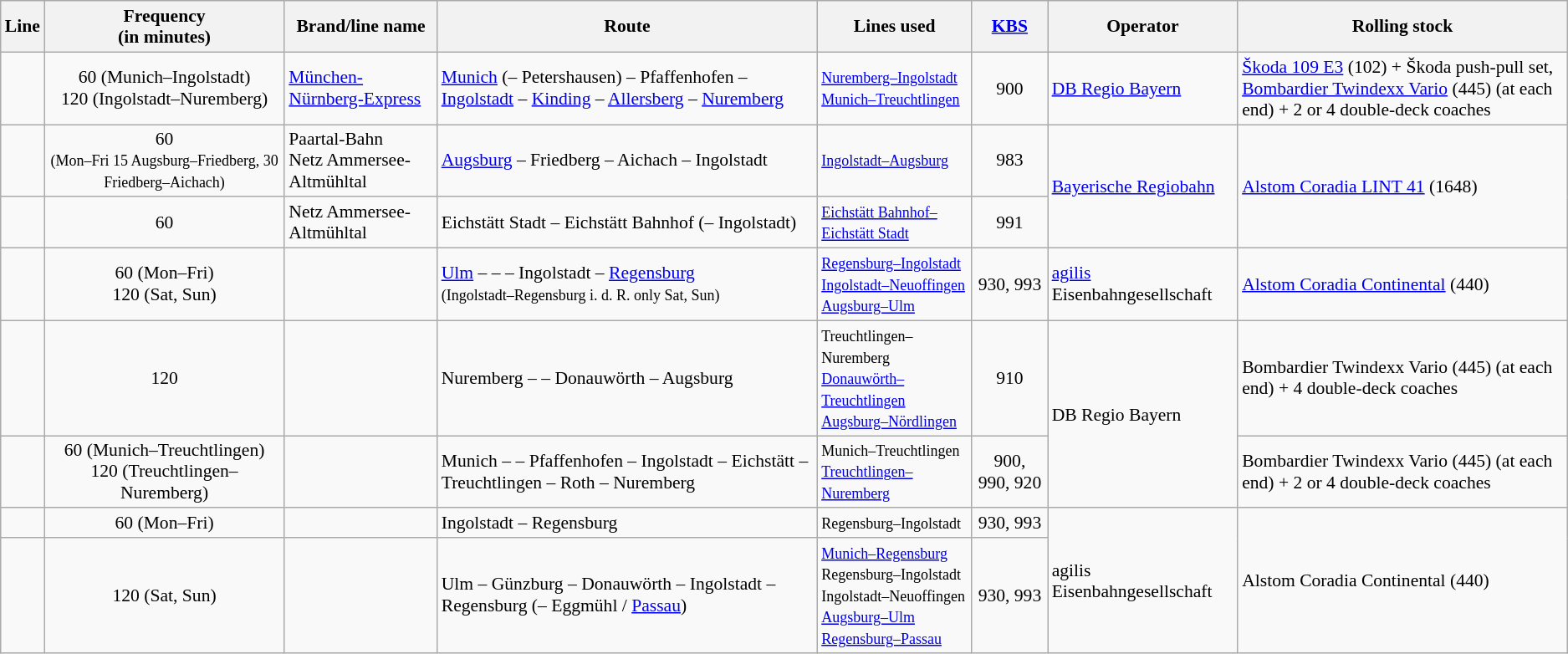<table class="wikitable sortable" style="font-size:90%">
<tr class="hintergrundfarbe5">
<th>Line</th>
<th>Frequency<br>(in minutes)</th>
<th>Brand/line name</th>
<th class="unsortable">Route</th>
<th class="unsortable">Lines used</th>
<th><a href='#'>KBS</a></th>
<th>Operator</th>
<th>Rolling stock</th>
</tr>
<tr id="RE 1">
<td align="center"></td>
<td align="center">60 (Munich–Ingolstadt)<br>120 (Ingolstadt–Nuremberg)</td>
<td><a href='#'>München-Nürnberg-Express</a></td>
<td><a href='#'>Munich</a> (– Petershausen) – Pfaffenhofen – <a href='#'>Ingolstadt</a> – <a href='#'>Kinding</a> – <a href='#'>Allersberg</a> – <a href='#'>Nuremberg</a></td>
<td><small><a href='#'>Nuremberg–Ingolstadt</a><br><a href='#'>Munich–Treuchtlingen</a></small></td>
<td align="center">900</td>
<td><a href='#'>DB Regio Bayern</a></td>
<td><a href='#'>Škoda 109 E3</a> (102) + Škoda push-pull set,<br><a href='#'>Bombardier Twindexx Vario</a> (445) (at each end) + 2 or 4 double-deck coaches</td>
</tr>
<tr id="RB 13">
<td align="center"></td>
<td align="center">60<br><small>(Mon–Fri 15 Augsburg–Friedberg, 30 Friedberg–Aichach)</small></td>
<td>Paartal-Bahn<br>Netz Ammersee-Altmühltal</td>
<td><a href='#'>Augsburg</a> – Friedberg – Aichach – Ingolstadt</td>
<td><a href='#'><small>Ingolstadt–Augsburg</small></a></td>
<td align="center">983</td>
<td rowspan="2"><a href='#'>Bayerische Regiobahn</a></td>
<td rowspan="2"><a href='#'>Alstom Coradia LINT 41</a> (1648)</td>
</tr>
<tr id="RB 14">
<td align="center"></td>
<td align="center">60</td>
<td>Netz Ammersee-Altmühltal</td>
<td>Eichstätt Stadt – Eichstätt Bahnhof (– Ingolstadt)</td>
<td><a href='#'><small>Eichstätt Bahnhof–Eichstätt Stadt</small></a></td>
<td align="center">991</td>
</tr>
<tr id="RB 15">
<td align="center"></td>
<td align="center">60 (Mon–Fri)<br>120 (Sat, Sun)</td>
<td></td>
<td><a href='#'>Ulm</a> –  –  – Ingolstadt – <a href='#'>Regensburg</a><br><small>(Ingolstadt–Regensburg i. d. R. only Sat, Sun)</small></td>
<td><small><a href='#'>Regensburg–Ingolstadt</a><br><a href='#'>Ingolstadt–Neuoffingen</a><br><a href='#'>Augsburg–Ulm</a></small></td>
<td align="center">930, 993</td>
<td><a href='#'>agilis</a> Eisenbahngesellschaft</td>
<td><a href='#'>Alstom Coradia Continental</a> (440)</td>
</tr>
<tr id="RE 16">
<td align="center"></td>
<td align="center">120</td>
<td></td>
<td>Nuremberg –  – Donauwörth – Augsburg</td>
<td><small>Treuchtlingen–Nuremberg<br><a href='#'>Donauwörth–Treuchtlingen</a><br><a href='#'>Augsburg–Nördlingen</a></small></td>
<td align="center">910</td>
<td rowspan="2">DB Regio Bayern</td>
<td>Bombardier Twindexx Vario (445) (at each end) + 4 double-deck coaches</td>
</tr>
<tr id="RB 16">
<td align="center"></td>
<td align="center">60 (Munich–Treuchtlingen)<br>120 (Treuchtlingen–Nuremberg)</td>
<td></td>
<td>Munich –  – Pfaffenhofen – Ingolstadt – Eichstätt – Treuchtlingen – Roth – Nuremberg</td>
<td><small>Munich–Treuchtlingen<br><a href='#'>Treuchtlingen–Nuremberg</a></small></td>
<td align="center">900, 990, 920</td>
<td>Bombardier Twindexx Vario (445) (at each end) + 2 or 4 double-deck coaches</td>
</tr>
<tr id="RB 17">
<td align="center"></td>
<td align="center">60 (Mon–Fri)</td>
<td></td>
<td>Ingolstadt – Regensburg</td>
<td><small>Regensburg–Ingolstadt</small></td>
<td align="center">930, 993</td>
<td rowspan="2">agilis Eisenbahngesellschaft</td>
<td rowspan="2">Alstom Coradia Continental (440)</td>
</tr>
<tr id="RE 18">
<td align="center"></td>
<td align="center">120 (Sat, Sun)</td>
<td></td>
<td>Ulm – Günzburg – Donauwörth – Ingolstadt – Regensburg (– Eggmühl / <a href='#'>Passau</a>)</td>
<td><small><a href='#'>Munich–Regensburg</a><br>Regensburg–Ingolstadt<br>Ingolstadt–Neuoffingen<br><a href='#'>Augsburg–Ulm</a><br><a href='#'>Regensburg–Passau</a></small></td>
<td align="center">930, 993</td>
</tr>
</table>
